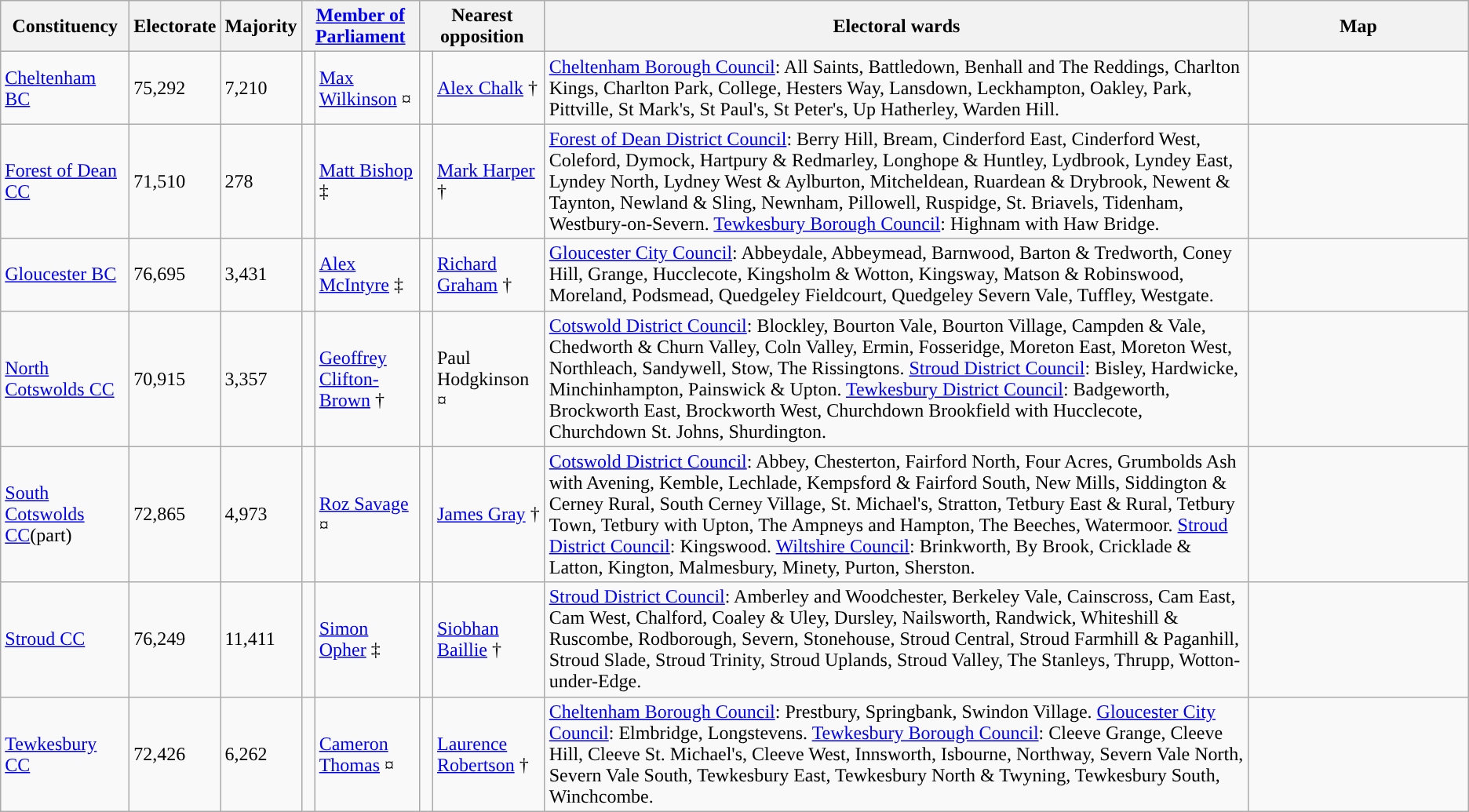<table class="wikitable sortable">
<tr>
<th rowspan=1>Constituency</th>
<th rowspan=1>Electorate</th>
<th rowspan=1>Majority</th>
<th colspan=2 class=unsortable><a href='#'>Member of Parliament</a></th>
<th colspan=2 class=unsortable>Nearest opposition</th>
<th rowspan=1 class=unsortable>Electoral wards</th>
<th rowspan=1 class="unsortable" style="width:15%;">Map</th>
</tr>
<tr>
<td><a href='#'>Cheltenham BC</a></td>
<td>75,292</td>
<td>7,210</td>
<td style="color:inherit;background:"> </td>
<td><a href='#'>Max Wilkinson</a> ¤</td>
<td style="color:inherit;background:"></td>
<td><a href='#'>Alex Chalk</a> †</td>
<td><a href='#'>Cheltenham Borough Council</a>: All Saints, Battledown, Benhall and The Reddings, Charlton Kings, Charlton Park, College, Hesters Way, Lansdown, Leckhampton, Oakley, Park, Pittville, St Mark's, St Paul's, St Peter's, Up Hatherley, Warden Hill.</td>
<td></td>
</tr>
<tr>
<td><a href='#'>Forest of Dean CC</a></td>
<td>71,510</td>
<td>278</td>
<td style="color:inherit;background:"> </td>
<td><a href='#'>Matt Bishop</a> ‡</td>
<td style="color:inherit;background:"> </td>
<td><a href='#'>Mark Harper</a> †</td>
<td><a href='#'>Forest of Dean District Council</a>: Berry Hill, Bream, Cinderford East, Cinderford West, Coleford, Dymock, Hartpury & Redmarley, Longhope & Huntley, Lydbrook, Lyndey East, Lyndey North, Lydney West & Aylburton, Mitcheldean, Ruardean & Drybrook, Newent & Taynton, Newland & Sling, Newnham, Pillowell, Ruspidge, St. Briavels, Tidenham, Westbury-on-Severn. <a href='#'>Tewkesbury Borough Council</a>: Highnam with Haw Bridge.</td>
<td></td>
</tr>
<tr>
<td><a href='#'>Gloucester BC</a></td>
<td>76,695</td>
<td>3,431</td>
<td style="color:inherit;background:"> </td>
<td><a href='#'>Alex McIntyre</a> ‡</td>
<td style="color:inherit;background:"> </td>
<td><a href='#'>Richard Graham</a> †</td>
<td><a href='#'>Gloucester City Council</a>: Abbeydale, Abbeymead, Barnwood, Barton & Tredworth, Coney Hill, Grange, Hucclecote, Kingsholm & Wotton, Kingsway, Matson & Robinswood, Moreland, Podsmead, Quedgeley Fieldcourt, Quedgeley Severn Vale, Tuffley, Westgate.</td>
<td></td>
</tr>
<tr>
<td><a href='#'>North Cotswolds CC</a></td>
<td>70,915</td>
<td>3,357</td>
<td style="color:inherit;background:"> </td>
<td><a href='#'>Geoffrey Clifton-Brown</a> †</td>
<td style="color:inherit;background:"> </td>
<td>Paul Hodgkinson ¤</td>
<td><a href='#'>Cotswold District Council</a>: Blockley, Bourton Vale, Bourton Village, Campden & Vale, Chedworth & Churn Valley, Coln Valley, Ermin, Fosseridge, Moreton East, Moreton West, Northleach, Sandywell, Stow, The Rissingtons. <a href='#'>Stroud District Council</a>: Bisley, Hardwicke, Minchinhampton, Painswick & Upton. <a href='#'>Tewkesbury District Council</a>: Badgeworth, Brockworth East, Brockworth West, Churchdown Brookfield with Hucclecote, Churchdown St. Johns, Shurdington.</td>
<td></td>
</tr>
<tr>
<td><a href='#'>South Cotswolds CC</a>(part)</td>
<td>72,865</td>
<td>4,973</td>
<td style="color:inherit;background:"> </td>
<td><a href='#'>Roz Savage</a> ¤</td>
<td style="color:inherit;background:"></td>
<td><a href='#'>James Gray</a> †</td>
<td><a href='#'>Cotswold District Council</a>: Abbey, Chesterton, Fairford North, Four Acres, Grumbolds Ash with Avening, Kemble, Lechlade, Kempsford & Fairford South, New Mills, Siddington & Cerney Rural, South Cerney Village, St. Michael's, Stratton, Tetbury East & Rural, Tetbury Town, Tetbury with Upton, The Ampneys and Hampton, The Beeches, Watermoor. <a href='#'>Stroud District Council</a>: Kingswood. <a href='#'>Wiltshire Council</a>: Brinkworth, By Brook, Cricklade & Latton, Kington, Malmesbury, Minety, Purton, Sherston.</td>
<td></td>
</tr>
<tr>
<td><a href='#'>Stroud CC</a></td>
<td>76,249</td>
<td>11,411</td>
<td style="color:inherit;background:"> </td>
<td><a href='#'>Simon Opher</a> ‡</td>
<td style="color:inherit;background:"></td>
<td><a href='#'>Siobhan Baillie</a> †</td>
<td><a href='#'>Stroud District Council</a>: Amberley and Woodchester, Berkeley Vale, Cainscross, Cam East, Cam West, Chalford, Coaley & Uley, Dursley, Nailsworth, Randwick, Whiteshill & Ruscombe, Rodborough, Severn, Stonehouse, Stroud Central, Stroud Farmhill & Paganhill, Stroud Slade, Stroud Trinity, Stroud Uplands, Stroud Valley, The Stanleys, Thrupp, Wotton-under-Edge.</td>
<td></td>
</tr>
<tr>
<td><a href='#'>Tewkesbury CC</a></td>
<td>72,426</td>
<td>6,262</td>
<td style="color:inherit;background:"> </td>
<td><a href='#'>Cameron Thomas</a> ¤</td>
<td style="color:inherit;background:"></td>
<td><a href='#'>Laurence Robertson</a> †</td>
<td><a href='#'>Cheltenham Borough Council</a>: Prestbury, Springbank, Swindon Village. <a href='#'>Gloucester City Council</a>: Elmbridge, Longstevens. <a href='#'>Tewkesbury Borough Council</a>: Cleeve Grange, Cleeve Hill, Cleeve St. Michael's, Cleeve West, Innsworth, Isbourne, Northway, Severn Vale North, Severn Vale South, Tewkesbury East, Tewkesbury North & Twyning, Tewkesbury South, Winchcombe.</td>
<td></td>
</tr>
</table>
